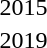<table>
<tr>
<td rowspan=2>2015<br></td>
<td rowspan=2></td>
<td rowspan=2></td>
<td></td>
</tr>
<tr>
<td></td>
</tr>
<tr>
<td rowspan=2>2019<br></td>
<td rowspan=2></td>
<td rowspan=2></td>
<td></td>
</tr>
<tr>
<td></td>
</tr>
</table>
